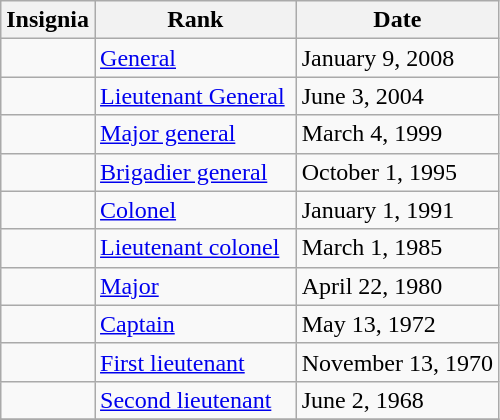<table class="wikitable">
<tr>
<th>Insignia</th>
<th>Rank</th>
<th>Date</th>
</tr>
<tr>
<td></td>
<td><a href='#'>General</a></td>
<td>January 9, 2008</td>
</tr>
<tr>
<td></td>
<td><a href='#'>Lieutenant General</a> </td>
<td>June 3, 2004</td>
</tr>
<tr>
<td></td>
<td><a href='#'>Major general</a></td>
<td>March 4, 1999</td>
</tr>
<tr>
<td></td>
<td><a href='#'>Brigadier general</a></td>
<td>October 1, 1995</td>
</tr>
<tr>
<td></td>
<td><a href='#'>Colonel</a></td>
<td>January 1, 1991</td>
</tr>
<tr>
<td></td>
<td><a href='#'>Lieutenant colonel</a></td>
<td>March 1, 1985</td>
</tr>
<tr>
<td></td>
<td><a href='#'>Major</a></td>
<td>April 22, 1980</td>
</tr>
<tr>
<td></td>
<td><a href='#'>Captain</a></td>
<td>May 13, 1972</td>
</tr>
<tr>
<td></td>
<td><a href='#'>First lieutenant</a></td>
<td>November 13, 1970</td>
</tr>
<tr>
<td></td>
<td><a href='#'>Second lieutenant</a></td>
<td>June 2, 1968</td>
</tr>
<tr>
</tr>
</table>
